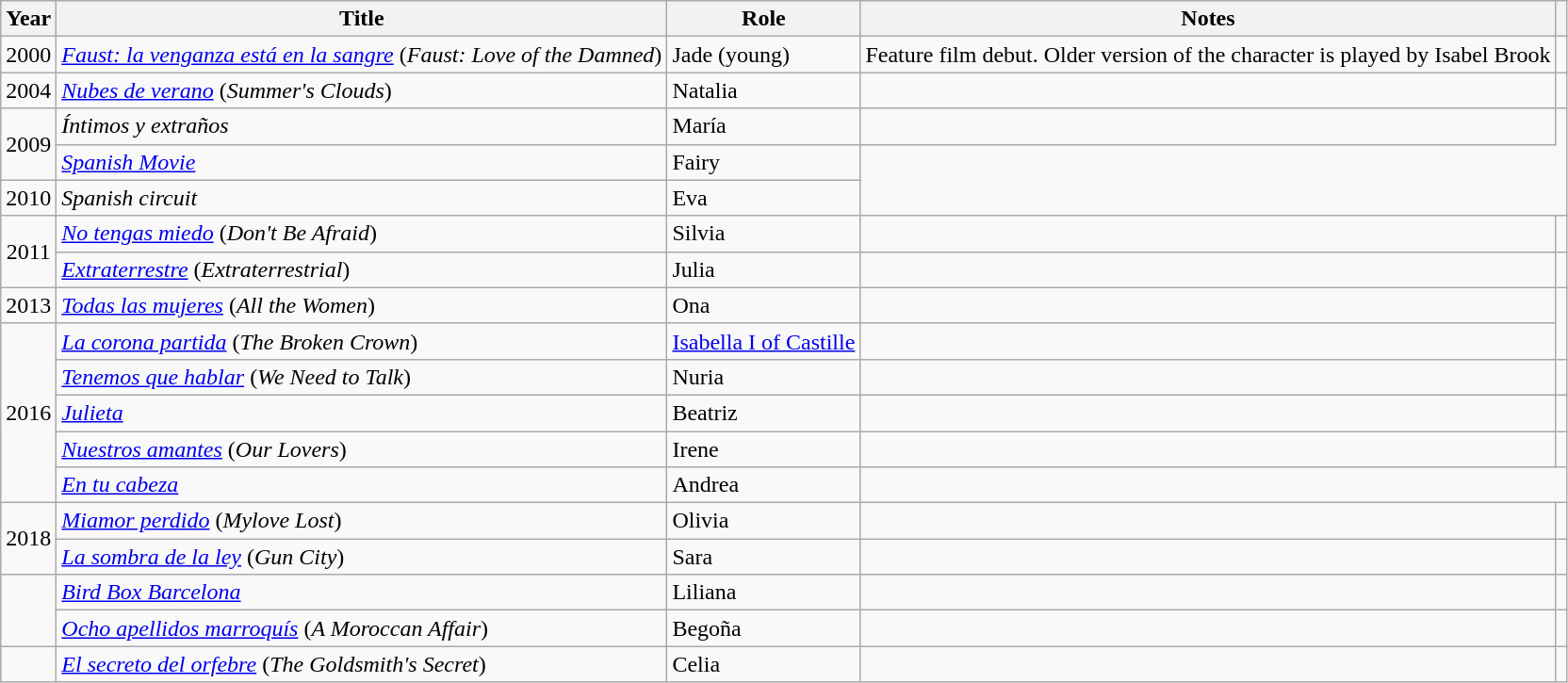<table class="wikitable sortable">
<tr>
<th>Year</th>
<th>Title</th>
<th>Role</th>
<th>Notes</th>
<th></th>
</tr>
<tr>
<td align = "center">2000</td>
<td><em><a href='#'>Faust: la venganza está en la sangre</a></em> (<em>Faust: Love of the Damned</em>)</td>
<td>Jade (young)</td>
<td>Feature film debut. Older version of the character is played by Isabel Brook</td>
<td align = "center"></td>
</tr>
<tr>
<td align = "center">2004</td>
<td><em><a href='#'>Nubes de verano</a></em> (<em>Summer's Clouds</em>)</td>
<td>Natalia</td>
<td></td>
<td align = "center"></td>
</tr>
<tr>
<td align = "center" rowspan="2">2009</td>
<td><em>Íntimos y extraños</em></td>
<td>María</td>
<td></td>
</tr>
<tr>
<td><em><a href='#'>Spanish Movie</a></em></td>
<td>Fairy</td>
</tr>
<tr>
<td align = "center">2010</td>
<td><em>Spanish circuit</em></td>
<td>Eva</td>
</tr>
<tr>
<td align = "center" rowspan="2">2011</td>
<td><em><a href='#'>No tengas miedo</a></em> (<em>Don't Be Afraid</em>)</td>
<td>Silvia</td>
<td></td>
<td align = "center"></td>
</tr>
<tr>
<td><em><a href='#'>Extraterrestre</a></em> (<em>Extraterrestrial</em>)</td>
<td>Julia</td>
<td></td>
<td align = "center"></td>
</tr>
<tr>
<td align = "center">2013</td>
<td><em><a href='#'>Todas las mujeres</a></em> (<em>All the Women</em>)</td>
<td>Ona</td>
<td></td>
</tr>
<tr>
<td align = "center" rowspan="5">2016</td>
<td><em><a href='#'>La corona partida</a></em> (<em>The Broken Crown</em>)</td>
<td><a href='#'>Isabella I of Castille</a></td>
<td></td>
</tr>
<tr>
<td><em><a href='#'>Tenemos que hablar</a></em> (<em>We Need to Talk</em>)</td>
<td>Nuria</td>
<td></td>
<td align = "center"></td>
</tr>
<tr>
<td><em><a href='#'>Julieta</a></em></td>
<td>Beatriz</td>
<td></td>
<td></td>
</tr>
<tr>
<td><em><a href='#'>Nuestros amantes</a></em> (<em>Our Lovers</em>)</td>
<td>Irene</td>
<td></td>
<td></td>
</tr>
<tr>
<td><em><a href='#'>En tu cabeza</a></em></td>
<td>Andrea</td>
</tr>
<tr>
<td align = "center" rowspan="2">2018</td>
<td><em><a href='#'>Miamor perdido</a></em> (<em>Mylove Lost</em>)</td>
<td>Olivia</td>
<td></td>
<td align = "center"></td>
</tr>
<tr>
<td><em><a href='#'>La sombra de la ley</a></em> (<em>Gun City</em>)</td>
<td>Sara</td>
<td></td>
<td></td>
</tr>
<tr>
<td rowspan = "2"></td>
<td><em><a href='#'>Bird Box Barcelona</a></em></td>
<td>Liliana</td>
<td></td>
<td></td>
</tr>
<tr>
<td><em><a href='#'>Ocho apellidos marroquís</a></em> (<em>A Moroccan Affair</em>)</td>
<td>Begoña</td>
<td></td>
<td align = "center"></td>
</tr>
<tr>
<td></td>
<td><em><a href='#'>El secreto del orfebre</a></em> (<em>The Goldsmith's Secret</em>)</td>
<td>Celia</td>
<td></td>
<td></td>
</tr>
</table>
